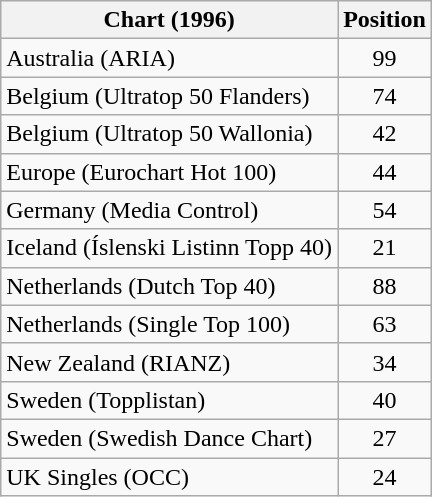<table class="wikitable sortable">
<tr>
<th>Chart (1996)</th>
<th>Position</th>
</tr>
<tr>
<td>Australia (ARIA)</td>
<td align="center">99</td>
</tr>
<tr>
<td>Belgium (Ultratop 50 Flanders)</td>
<td align="center">74</td>
</tr>
<tr>
<td>Belgium (Ultratop 50 Wallonia)</td>
<td align="center">42</td>
</tr>
<tr>
<td>Europe (Eurochart Hot 100)</td>
<td align="center">44</td>
</tr>
<tr>
<td>Germany (Media Control)</td>
<td align="center">54</td>
</tr>
<tr>
<td>Iceland (Íslenski Listinn Topp 40)</td>
<td align="center">21</td>
</tr>
<tr>
<td>Netherlands (Dutch Top 40)</td>
<td align="center">88</td>
</tr>
<tr>
<td>Netherlands (Single Top 100)</td>
<td align="center">63</td>
</tr>
<tr>
<td>New Zealand (RIANZ)</td>
<td align="center">34</td>
</tr>
<tr>
<td>Sweden (Topplistan)</td>
<td align="center">40</td>
</tr>
<tr>
<td>Sweden (Swedish Dance Chart)</td>
<td align="center">27</td>
</tr>
<tr>
<td>UK Singles (OCC)</td>
<td align="center">24</td>
</tr>
</table>
